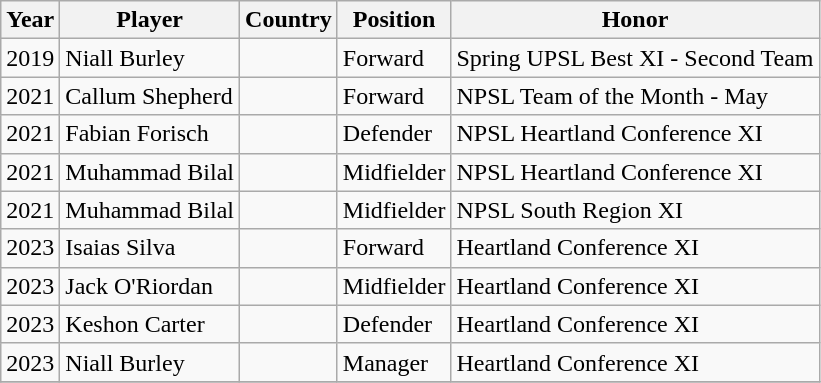<table class="wikitable">
<tr>
<th>Year</th>
<th>Player</th>
<th>Country</th>
<th>Position</th>
<th>Honor</th>
</tr>
<tr>
<td>2019</td>
<td>Niall Burley</td>
<td></td>
<td>Forward</td>
<td>Spring UPSL Best XI - Second Team</td>
</tr>
<tr>
<td>2021</td>
<td>Callum Shepherd</td>
<td></td>
<td>Forward</td>
<td>NPSL Team of the Month - May</td>
</tr>
<tr>
<td>2021</td>
<td>Fabian Forisch</td>
<td></td>
<td>Defender</td>
<td>NPSL Heartland Conference XI</td>
</tr>
<tr>
<td>2021</td>
<td>Muhammad Bilal</td>
<td></td>
<td>Midfielder</td>
<td>NPSL Heartland Conference XI</td>
</tr>
<tr>
<td>2021</td>
<td>Muhammad Bilal</td>
<td></td>
<td>Midfielder</td>
<td>NPSL South Region XI</td>
</tr>
<tr>
<td>2023</td>
<td>Isaias Silva</td>
<td></td>
<td>Forward</td>
<td>Heartland Conference XI</td>
</tr>
<tr>
<td>2023</td>
<td>Jack O'Riordan</td>
<td></td>
<td>Midfielder</td>
<td>Heartland Conference XI</td>
</tr>
<tr>
<td>2023</td>
<td>Keshon Carter</td>
<td></td>
<td>Defender</td>
<td>Heartland Conference XI</td>
</tr>
<tr>
<td>2023</td>
<td>Niall Burley</td>
<td></td>
<td>Manager</td>
<td>Heartland Conference XI</td>
</tr>
<tr>
</tr>
</table>
